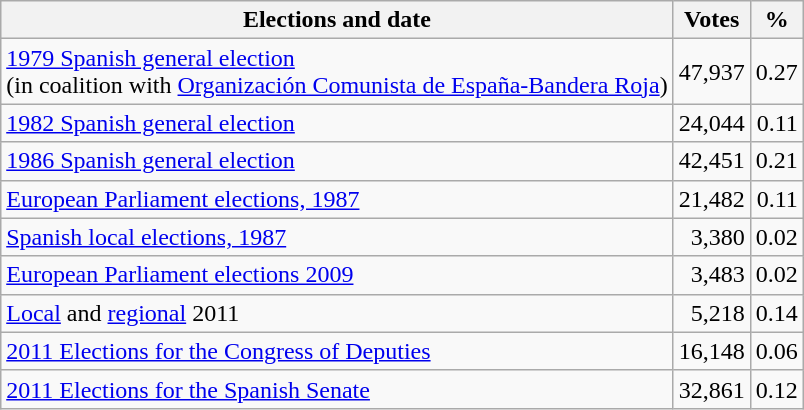<table class="wikitable" style="margin:auto;">
<tr>
<th>Elections and date</th>
<th>Votes</th>
<th>%</th>
</tr>
<tr>
<td style="text-align:left;"><a href='#'>1979 Spanish general election</a><br>(in coalition with <a href='#'>Organización Comunista de España-Bandera Roja</a>)</td>
<td style="text-align:right;">47,937</td>
<td style="text-align:right;">0.27</td>
</tr>
<tr>
<td style="text-align:left;"><a href='#'>1982 Spanish general election</a></td>
<td style="text-align:right;">24,044</td>
<td style="text-align:right;">0.11</td>
</tr>
<tr>
<td style="text-align:left;"><a href='#'>1986 Spanish general election</a></td>
<td style="text-align:right;">42,451</td>
<td style="text-align:right;">0.21</td>
</tr>
<tr>
<td style="text-align:left;"><a href='#'>European Parliament elections, 1987</a></td>
<td style="text-align:right;">21,482</td>
<td style="text-align:right;">0.11</td>
</tr>
<tr>
<td style="text-align:left;"><a href='#'>Spanish local elections, 1987</a></td>
<td style="text-align:right;">3,380</td>
<td style="text-align:right;">0.02</td>
</tr>
<tr>
<td style="text-align:left;"><a href='#'>European Parliament elections 2009</a></td>
<td style="text-align:right;">3,483</td>
<td style="text-align:right;">0.02</td>
</tr>
<tr>
<td style="text-align:left;"><a href='#'>Local</a> and <a href='#'>regional</a> 2011</td>
<td style="text-align:right;">5,218</td>
<td style="text-align:right;">0.14</td>
</tr>
<tr>
<td style="text-align:left;"><a href='#'>2011 Elections for the Congress of Deputies</a></td>
<td style="text-align:right;">16,148</td>
<td style="text-align:right;">0.06</td>
</tr>
<tr>
<td style="text-align:left;"><a href='#'>2011 Elections for the Spanish Senate</a></td>
<td style="text-align:right;">32,861</td>
<td style="text-align:right;">0.12</td>
</tr>
</table>
